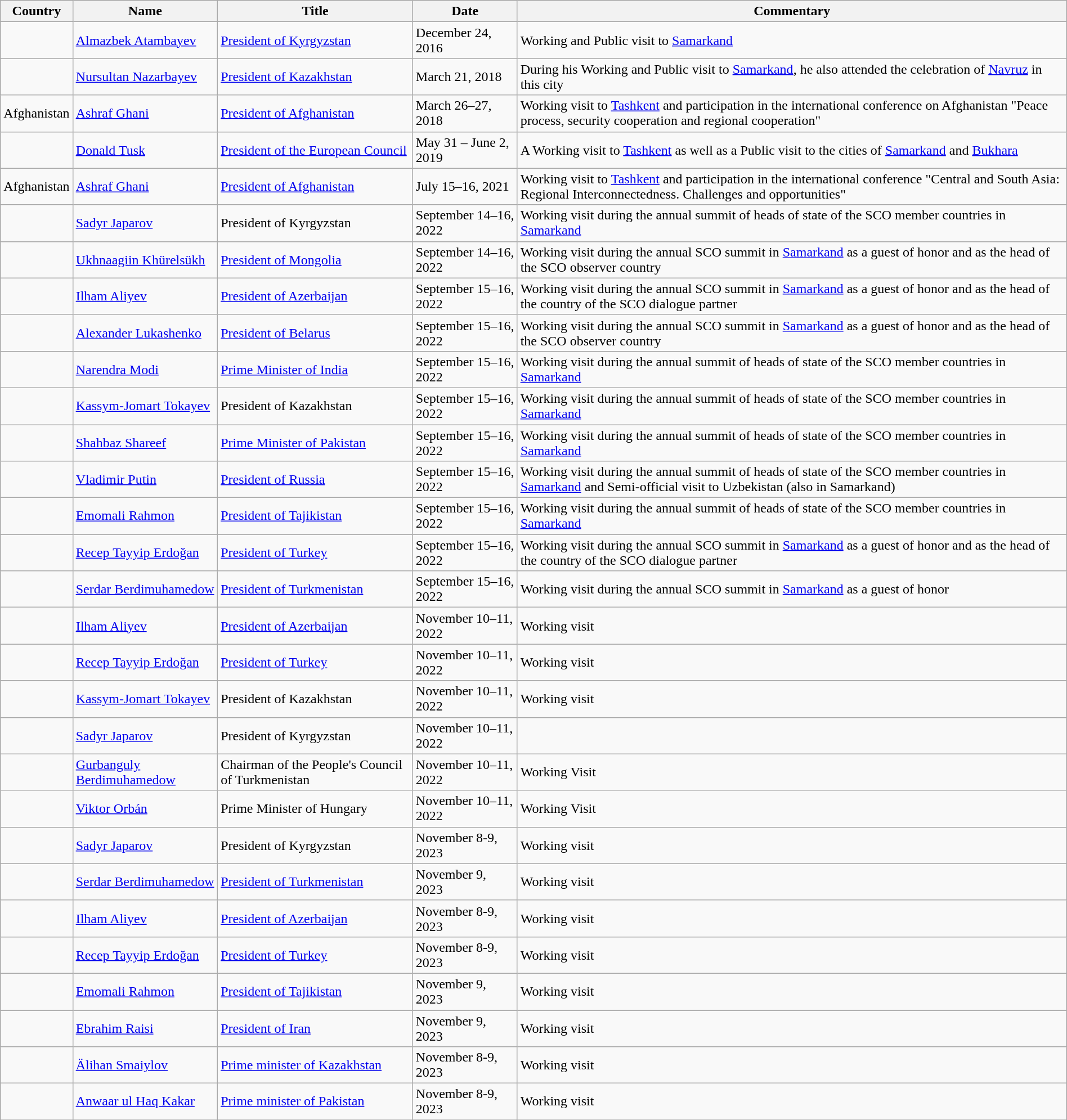<table class="wikitable sortable" style="margin:1em auto 1em auto;">
<tr>
<th class="unsortable">Country</th>
<th>Name</th>
<th class="unsortable">Title</th>
<th>Date</th>
<th>Commentary</th>
</tr>
<tr>
<td></td>
<td><a href='#'>Almazbek Atambayev</a></td>
<td><a href='#'>President of Kyrgyzstan</a></td>
<td>December 24, 2016</td>
<td>Working and Public visit to <a href='#'>Samarkand</a></td>
</tr>
<tr>
<td></td>
<td><a href='#'>Nursultan Nazarbayev</a></td>
<td><a href='#'>President of Kazakhstan</a></td>
<td>March 21, 2018</td>
<td>During his Working and Public visit to <a href='#'>Samarkand</a>, he also attended the celebration of <a href='#'>Navruz</a> in this city</td>
</tr>
<tr>
<td> Afghanistan</td>
<td><a href='#'>Ashraf Ghani</a></td>
<td><a href='#'>President of Afghanistan</a></td>
<td>March 26–27, 2018</td>
<td>Working visit to <a href='#'>Tashkent</a> and participation in the international conference on Afghanistan "Peace process, security cooperation and regional cooperation"</td>
</tr>
<tr>
<td></td>
<td><a href='#'>Donald Tusk</a></td>
<td><a href='#'>President of the European Council</a></td>
<td>May 31 – June 2, 2019</td>
<td>A Working visit to <a href='#'>Tashkent</a> as well as a Public visit to the cities of <a href='#'>Samarkand</a> and <a href='#'>Bukhara</a></td>
</tr>
<tr>
<td> Afghanistan</td>
<td><a href='#'>Ashraf Ghani</a></td>
<td><a href='#'>President of Afghanistan</a></td>
<td>July 15–16, 2021</td>
<td>Working visit to <a href='#'>Tashkent</a> and participation in the international conference "Central and South Asia: Regional Interconnectedness. Challenges and opportunities"</td>
</tr>
<tr>
<td></td>
<td><a href='#'>Sadyr Japarov</a></td>
<td>President of Kyrgyzstan</td>
<td>September 14–16, 2022</td>
<td>Working visit during the annual summit of heads of state of the SCO member countries in <a href='#'>Samarkand</a></td>
</tr>
<tr>
<td></td>
<td><a href='#'>Ukhnaagiin Khürelsükh</a></td>
<td><a href='#'>President of Mongolia</a></td>
<td>September 14–16, 2022</td>
<td>Working visit during the annual SCO summit in <a href='#'>Samarkand</a> as a guest of honor and as the head of the SCO observer country</td>
</tr>
<tr>
<td></td>
<td><a href='#'>Ilham Aliyev</a></td>
<td><a href='#'>President of Azerbaijan</a></td>
<td>September 15–16, 2022</td>
<td>Working visit during the annual SCO summit in <a href='#'>Samarkand</a> as a guest of honor and as the head of the country of the SCO dialogue partner</td>
</tr>
<tr>
<td></td>
<td><a href='#'>Alexander Lukashenko</a></td>
<td><a href='#'>President of Belarus</a></td>
<td>September 15–16, 2022</td>
<td>Working visit during the annual SCO summit in <a href='#'>Samarkand</a> as a guest of honor and as the head of the SCO observer country</td>
</tr>
<tr>
<td></td>
<td><a href='#'>Narendra Modi</a></td>
<td><a href='#'>Prime Minister of India</a></td>
<td>September 15–16, 2022</td>
<td>Working visit during the annual summit of heads of state of the SCO member countries in <a href='#'>Samarkand</a></td>
</tr>
<tr>
<td></td>
<td><a href='#'>Kassym-Jomart Tokayev</a></td>
<td>President of Kazakhstan</td>
<td>September 15–16, 2022</td>
<td>Working visit during the annual summit of heads of state of the SCO member countries in <a href='#'>Samarkand</a></td>
</tr>
<tr>
<td></td>
<td><a href='#'>Shahbaz Shareef</a></td>
<td><a href='#'>Prime Minister of Pakistan</a></td>
<td>September 15–16, 2022</td>
<td>Working visit during the annual summit of heads of state of the SCO member countries in <a href='#'>Samarkand</a></td>
</tr>
<tr>
<td></td>
<td><a href='#'>Vladimir Putin</a></td>
<td><a href='#'>President of Russia</a></td>
<td>September 15–16, 2022</td>
<td>Working visit during the annual summit of heads of state of the SCO member countries in <a href='#'>Samarkand</a> and Semi-official visit to Uzbekistan (also in Samarkand)</td>
</tr>
<tr>
<td></td>
<td><a href='#'>Emomali Rahmon</a></td>
<td><a href='#'>President of Tajikistan</a></td>
<td>September 15–16, 2022</td>
<td>Working visit during the annual summit of heads of state of the SCO member countries in <a href='#'>Samarkand</a></td>
</tr>
<tr>
<td></td>
<td><a href='#'>Recep Tayyip Erdoğan</a></td>
<td><a href='#'>President of Turkey</a></td>
<td>September 15–16, 2022</td>
<td>Working visit during the annual SCO summit in <a href='#'>Samarkand</a> as a guest of honor and as the head of the country of the SCO dialogue partner</td>
</tr>
<tr>
<td></td>
<td><a href='#'>Serdar Berdimuhamedow</a></td>
<td><a href='#'>President of Turkmenistan</a></td>
<td>September 15–16, 2022</td>
<td>Working visit during the annual SCO summit in <a href='#'>Samarkand</a> as a guest of honor</td>
</tr>
<tr>
<td></td>
<td><a href='#'>Ilham Aliyev</a></td>
<td><a href='#'>President of Azerbaijan</a></td>
<td>November 10–11, 2022</td>
<td>Working visit</td>
</tr>
<tr>
<td></td>
<td><a href='#'>Recep Tayyip Erdoğan</a></td>
<td><a href='#'>President of Turkey</a></td>
<td>November 10–11, 2022</td>
<td>Working visit</td>
</tr>
<tr>
<td></td>
<td><a href='#'>Kassym-Jomart Tokayev</a></td>
<td>President of Kazakhstan</td>
<td>November 10–11, 2022</td>
<td>Working visit</td>
</tr>
<tr>
<td></td>
<td><a href='#'>Sadyr Japarov</a></td>
<td>President of Kyrgyzstan</td>
<td>November 10–11, 2022</td>
<td Working visit></td>
</tr>
<tr>
<td></td>
<td><a href='#'>Gurbanguly Berdimuhamedow</a></td>
<td>Chairman of the People's Council of Turkmenistan</td>
<td>November 10–11, 2022</td>
<td>Working Visit</td>
</tr>
<tr>
<td></td>
<td><a href='#'>Viktor Orbán</a></td>
<td>Prime Minister of Hungary</td>
<td>November 10–11, 2022</td>
<td>Working Visit</td>
</tr>
<tr>
<td></td>
<td><a href='#'>Sadyr Japarov</a></td>
<td>President of Kyrgyzstan</td>
<td>November 8-9, 2023</td>
<td>Working visit</td>
</tr>
<tr>
<td></td>
<td><a href='#'>Serdar Berdimuhamedow</a></td>
<td><a href='#'>President of Turkmenistan</a></td>
<td>November 9, 2023</td>
<td>Working visit</td>
</tr>
<tr>
<td></td>
<td><a href='#'>Ilham Aliyev</a></td>
<td><a href='#'>President of Azerbaijan</a></td>
<td>November 8-9, 2023</td>
<td>Working visit</td>
</tr>
<tr>
<td></td>
<td><a href='#'>Recep Tayyip Erdoğan</a></td>
<td><a href='#'>President of Turkey</a></td>
<td>November 8-9, 2023</td>
<td>Working visit</td>
</tr>
<tr>
<td></td>
<td><a href='#'>Emomali Rahmon</a></td>
<td><a href='#'>President of Tajikistan</a></td>
<td>November 9, 2023</td>
<td>Working visit</td>
</tr>
<tr>
<td></td>
<td><a href='#'>Ebrahim Raisi</a></td>
<td><a href='#'>President of Iran</a></td>
<td>November 9, 2023</td>
<td>Working visit</td>
</tr>
<tr>
<td></td>
<td><a href='#'>Älihan Smaiylov</a></td>
<td><a href='#'>Prime minister of Kazakhstan</a></td>
<td>November 8-9, 2023</td>
<td>Working visit</td>
</tr>
<tr>
<td></td>
<td><a href='#'>Anwaar ul Haq Kakar</a></td>
<td><a href='#'>Prime minister of Pakistan</a></td>
<td>November 8-9, 2023</td>
<td>Working visit</td>
</tr>
<tr>
</tr>
</table>
